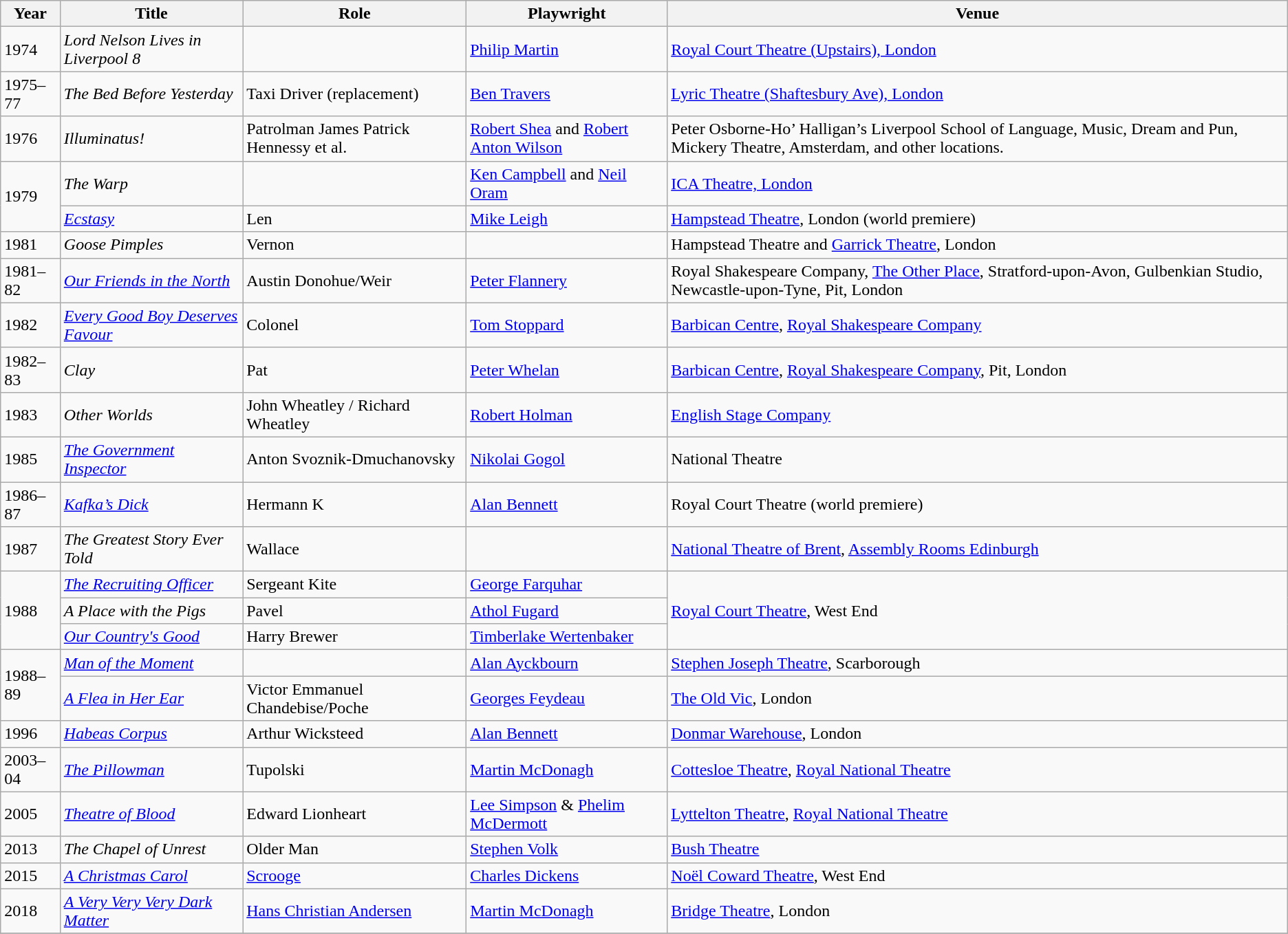<table class="wikitable sortable">
<tr>
<th>Year</th>
<th>Title</th>
<th>Role</th>
<th>Playwright</th>
<th class="unsortable">Venue</th>
</tr>
<tr>
<td>1974</td>
<td><em>Lord Nelson Lives in Liverpool 8</em></td>
<td></td>
<td><a href='#'>Philip Martin</a></td>
<td><a href='#'>Royal Court Theatre (Upstairs), London</a></td>
</tr>
<tr>
<td>1975–77</td>
<td><em>The Bed Before Yesterday</em></td>
<td>Taxi Driver (replacement)</td>
<td><a href='#'>Ben Travers</a></td>
<td><a href='#'>Lyric Theatre (Shaftesbury Ave), London</a></td>
</tr>
<tr>
<td>1976</td>
<td><em>Illuminatus!</em></td>
<td>Patrolman James Patrick Hennessy et al.</td>
<td><a href='#'>Robert Shea</a> and <a href='#'>Robert Anton Wilson</a></td>
<td>Peter Osborne-Ho’ Halligan’s Liverpool School of Language, Music, Dream and Pun, Mickery Theatre, Amsterdam, and other locations.</td>
</tr>
<tr>
<td rowspan="2">1979</td>
<td><em>The Warp</em></td>
<td></td>
<td><a href='#'>Ken Campbell</a> and <a href='#'>Neil Oram</a></td>
<td><a href='#'>ICA Theatre, London</a></td>
</tr>
<tr>
<td><em><a href='#'>Ecstasy</a></em></td>
<td>Len</td>
<td><a href='#'>Mike Leigh</a></td>
<td><a href='#'>Hampstead Theatre</a>, London (world premiere)</td>
</tr>
<tr>
<td>1981</td>
<td><em>Goose Pimples</em></td>
<td>Vernon</td>
<td></td>
<td>Hampstead Theatre and <a href='#'>Garrick Theatre</a>, London</td>
</tr>
<tr>
<td>1981–82</td>
<td><em><a href='#'>Our Friends in the North</a></em></td>
<td>Austin Donohue/Weir</td>
<td><a href='#'>Peter Flannery</a></td>
<td>Royal Shakespeare Company, <a href='#'>The Other Place</a>, Stratford-upon-Avon, Gulbenkian Studio, Newcastle-upon-Tyne, Pit, London</td>
</tr>
<tr>
<td>1982</td>
<td><em><a href='#'>Every Good Boy Deserves Favour</a></em></td>
<td>Colonel</td>
<td><a href='#'>Tom Stoppard</a></td>
<td><a href='#'>Barbican Centre</a>, <a href='#'>Royal Shakespeare Company</a></td>
</tr>
<tr>
<td>1982–83</td>
<td><em>Clay</em></td>
<td>Pat</td>
<td><a href='#'>Peter Whelan</a></td>
<td><a href='#'>Barbican Centre</a>, <a href='#'>Royal Shakespeare Company</a>, Pit, London</td>
</tr>
<tr>
<td>1983</td>
<td><em>Other Worlds</em></td>
<td>John Wheatley / Richard Wheatley</td>
<td><a href='#'>Robert Holman</a></td>
<td><a href='#'>English Stage Company</a></td>
</tr>
<tr>
<td>1985</td>
<td><em><a href='#'>The Government Inspector</a></em></td>
<td>Anton Svoznik-Dmuchanovsky</td>
<td><a href='#'>Nikolai Gogol</a></td>
<td>National Theatre</td>
</tr>
<tr>
<td>1986–87</td>
<td><em><a href='#'>Kafka’s Dick</a></em></td>
<td>Hermann K</td>
<td><a href='#'>Alan Bennett</a></td>
<td>Royal Court Theatre (world premiere)</td>
</tr>
<tr>
<td>1987</td>
<td><em>The Greatest Story Ever Told</em></td>
<td>Wallace</td>
<td></td>
<td><a href='#'>National Theatre of Brent</a>, <a href='#'>Assembly Rooms Edinburgh</a></td>
</tr>
<tr>
<td rowspan="3">1988</td>
<td><em><a href='#'>The Recruiting Officer</a></em></td>
<td>Sergeant Kite</td>
<td><a href='#'>George Farquhar</a></td>
<td rowspan="3"><a href='#'>Royal Court Theatre</a>, West End</td>
</tr>
<tr>
<td><em>A Place with the Pigs</em></td>
<td>Pavel</td>
<td><a href='#'>Athol Fugard</a></td>
</tr>
<tr>
<td><em><a href='#'>Our Country's Good</a></em></td>
<td>Harry Brewer</td>
<td><a href='#'>Timberlake Wertenbaker</a></td>
</tr>
<tr>
<td rowspan="2">1988–89</td>
<td><em><a href='#'>Man of the Moment</a></em></td>
<td></td>
<td><a href='#'>Alan Ayckbourn</a></td>
<td><a href='#'>Stephen Joseph Theatre</a>, Scarborough</td>
</tr>
<tr>
<td><em><a href='#'>A Flea in Her Ear</a></em></td>
<td>Victor Emmanuel Chandebise/Poche</td>
<td><a href='#'>Georges Feydeau</a></td>
<td><a href='#'>The Old Vic</a>, London</td>
</tr>
<tr>
<td>1996</td>
<td><em><a href='#'>Habeas Corpus</a></em></td>
<td>Arthur Wicksteed</td>
<td><a href='#'>Alan Bennett</a></td>
<td><a href='#'>Donmar Warehouse</a>, London</td>
</tr>
<tr>
<td>2003–04</td>
<td><em><a href='#'>The Pillowman</a></em></td>
<td>Tupolski</td>
<td><a href='#'>Martin McDonagh</a></td>
<td><a href='#'>Cottesloe Theatre</a>, <a href='#'>Royal National Theatre</a></td>
</tr>
<tr>
<td>2005</td>
<td><em><a href='#'>Theatre of Blood</a></em></td>
<td>Edward Lionheart</td>
<td><a href='#'>Lee Simpson</a> & <a href='#'>Phelim McDermott</a></td>
<td><a href='#'>Lyttelton Theatre</a>, <a href='#'>Royal National Theatre</a></td>
</tr>
<tr>
<td>2013</td>
<td><em>The Chapel of Unrest</em></td>
<td>Older Man</td>
<td><a href='#'>Stephen Volk</a></td>
<td><a href='#'>Bush Theatre</a></td>
</tr>
<tr>
<td>2015</td>
<td><em><a href='#'>A Christmas Carol</a></em></td>
<td><a href='#'>Scrooge</a></td>
<td><a href='#'>Charles Dickens</a></td>
<td><a href='#'>Noël Coward Theatre</a>, West End</td>
</tr>
<tr>
<td>2018</td>
<td><em><a href='#'>A Very Very Very Dark Matter</a></em></td>
<td><a href='#'>Hans Christian Andersen</a></td>
<td><a href='#'>Martin McDonagh</a></td>
<td><a href='#'>Bridge Theatre</a>, London</td>
</tr>
<tr>
</tr>
</table>
